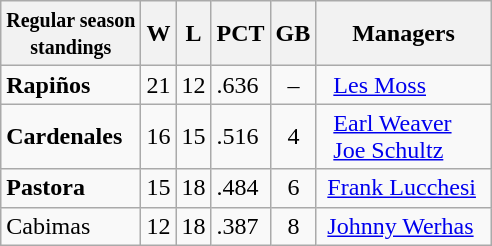<table class="wikitable">
<tr>
<th><small>Regular season<br>standings</small></th>
<th>W</th>
<th>L</th>
<th>PCT</th>
<th>GB</th>
<th>Managers</th>
</tr>
<tr>
<td><strong>Rapiños</strong></td>
<td>21</td>
<td>12</td>
<td>.636</td>
<td>  –</td>
<td>  <a href='#'>Les Moss</a></td>
</tr>
<tr>
<td><strong>Cardenales</strong></td>
<td>16</td>
<td>15</td>
<td>.516</td>
<td>  4</td>
<td>  <a href='#'>Earl Weaver</a><br>  <a href='#'>Joe Schultz</a></td>
</tr>
<tr>
<td><strong>Pastora</strong></td>
<td>15</td>
<td>18</td>
<td>.484</td>
<td>  6</td>
<td> <a href='#'>Frank Lucchesi</a> </td>
</tr>
<tr>
<td>Cabimas</td>
<td>12</td>
<td>18</td>
<td>.387</td>
<td>  8</td>
<td> <a href='#'>Johnny Werhas</a>  </td>
</tr>
</table>
